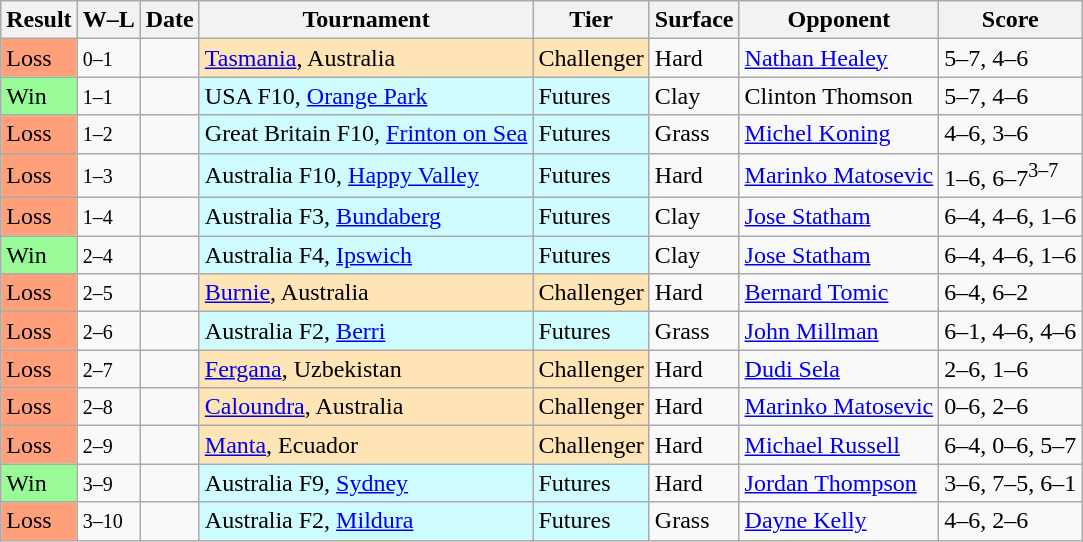<table class="sortable wikitable">
<tr>
<th>Result</th>
<th class="unsortable">W–L</th>
<th>Date</th>
<th>Tournament</th>
<th>Tier</th>
<th>Surface</th>
<th>Opponent</th>
<th class="unsortable">Score</th>
</tr>
<tr>
<td bgcolor=FFA07A>Loss</td>
<td><small>0–1</small></td>
<td></td>
<td style="background:moccasin;"><a href='#'>Tasmania</a>, Australia</td>
<td style="background:moccasin;">Challenger</td>
<td>Hard</td>
<td> <a href='#'>Nathan Healey</a></td>
<td>5–7, 4–6</td>
</tr>
<tr>
<td bgcolor=98FB98>Win</td>
<td><small>1–1</small></td>
<td></td>
<td style="background:#cffcff;">USA F10, <a href='#'>Orange Park</a></td>
<td style="background:#cffcff;">Futures</td>
<td>Clay</td>
<td> Clinton Thomson</td>
<td>5–7, 4–6</td>
</tr>
<tr>
<td bgcolor=FFA07A>Loss</td>
<td><small>1–2</small></td>
<td></td>
<td style="background:#cffcff;">Great Britain F10, <a href='#'>Frinton on Sea</a></td>
<td style="background:#cffcff;">Futures</td>
<td>Grass</td>
<td> <a href='#'>Michel Koning</a></td>
<td>4–6, 3–6</td>
</tr>
<tr>
<td bgcolor=FFA07A>Loss</td>
<td><small>1–3</small></td>
<td></td>
<td style="background:#cffcff;">Australia F10, <a href='#'>Happy Valley</a></td>
<td style="background:#cffcff;">Futures</td>
<td>Hard</td>
<td> <a href='#'>Marinko Matosevic</a></td>
<td>1–6, 6–7<sup>3–7</sup></td>
</tr>
<tr>
<td bgcolor=FFA07A>Loss</td>
<td><small>1–4</small></td>
<td></td>
<td style="background:#cffcff;">Australia F3, <a href='#'>Bundaberg</a></td>
<td style="background:#cffcff;">Futures</td>
<td>Clay</td>
<td> <a href='#'>Jose Statham</a></td>
<td>6–4, 4–6, 1–6</td>
</tr>
<tr>
<td bgcolor=98FB98>Win</td>
<td><small>2–4</small></td>
<td></td>
<td style="background:#cffcff;">Australia F4, <a href='#'>Ipswich</a></td>
<td style="background:#cffcff;">Futures</td>
<td>Clay</td>
<td> <a href='#'>Jose Statham</a></td>
<td>6–4, 4–6, 1–6</td>
</tr>
<tr>
<td bgcolor=FFA07A>Loss</td>
<td><small>2–5</small></td>
<td></td>
<td style="background:moccasin;"><a href='#'>Burnie</a>, Australia</td>
<td style="background:moccasin;">Challenger</td>
<td>Hard</td>
<td> <a href='#'>Bernard Tomic</a></td>
<td>6–4, 6–2</td>
</tr>
<tr>
<td bgcolor=FFA07A>Loss</td>
<td><small>2–6</small></td>
<td></td>
<td style="background:#cffcff;">Australia F2, <a href='#'>Berri</a></td>
<td style="background:#cffcff;">Futures</td>
<td>Grass</td>
<td> <a href='#'>John Millman</a></td>
<td>6–1, 4–6, 4–6</td>
</tr>
<tr>
<td bgcolor=FFA07A>Loss</td>
<td><small>2–7</small></td>
<td></td>
<td style="background:moccasin;"><a href='#'>Fergana</a>, Uzbekistan</td>
<td style="background:moccasin;">Challenger</td>
<td>Hard</td>
<td> <a href='#'>Dudi Sela</a></td>
<td>2–6, 1–6</td>
</tr>
<tr>
<td bgcolor=FFA07A>Loss</td>
<td><small>2–8</small></td>
<td></td>
<td style="background:moccasin;"><a href='#'>Caloundra</a>, Australia</td>
<td style="background:moccasin;">Challenger</td>
<td>Hard</td>
<td> <a href='#'>Marinko Matosevic</a></td>
<td>0–6, 2–6</td>
</tr>
<tr>
<td bgcolor=FFA07A>Loss</td>
<td><small>2–9</small></td>
<td></td>
<td style="background:moccasin;"><a href='#'>Manta</a>, Ecuador</td>
<td style="background:moccasin;">Challenger</td>
<td>Hard</td>
<td> <a href='#'>Michael Russell</a></td>
<td>6–4, 0–6, 5–7</td>
</tr>
<tr>
<td bgcolor=98FB98>Win</td>
<td><small>3–9</small></td>
<td></td>
<td style="background:#cffcff;">Australia F9, <a href='#'>Sydney</a></td>
<td style="background:#cffcff;">Futures</td>
<td>Hard</td>
<td> <a href='#'>Jordan Thompson</a></td>
<td>3–6, 7–5, 6–1</td>
</tr>
<tr>
<td bgcolor=FFA07A>Loss</td>
<td><small>3–10</small></td>
<td></td>
<td style="background:#cffcff;">Australia F2, <a href='#'>Mildura</a></td>
<td style="background:#cffcff;">Futures</td>
<td>Grass</td>
<td> <a href='#'>Dayne Kelly</a></td>
<td>4–6, 2–6</td>
</tr>
</table>
